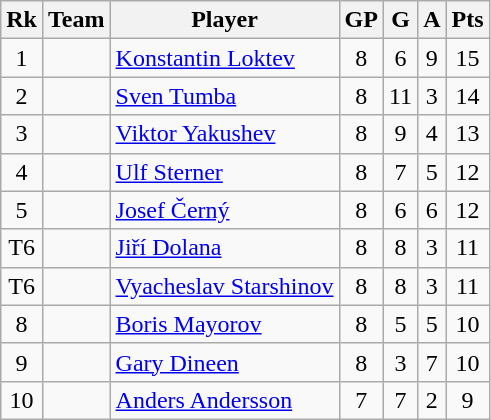<table class="wikitable">
<tr>
<th>Rk</th>
<th>Team</th>
<th>Player</th>
<th>GP</th>
<th>G</th>
<th>A</th>
<th>Pts</th>
</tr>
<tr align=center>
<td>1</td>
<td></td>
<td align=left><a href='#'>Konstantin Loktev</a></td>
<td>8</td>
<td>6</td>
<td>9</td>
<td>15</td>
</tr>
<tr align=center>
<td>2</td>
<td></td>
<td align=left><a href='#'>Sven Tumba</a></td>
<td>8</td>
<td>11</td>
<td>3</td>
<td>14</td>
</tr>
<tr align=center>
<td>3</td>
<td></td>
<td align=left><a href='#'>Viktor Yakushev</a></td>
<td>8</td>
<td>9</td>
<td>4</td>
<td>13</td>
</tr>
<tr align=center>
<td>4</td>
<td></td>
<td align=left><a href='#'>Ulf Sterner</a></td>
<td>8</td>
<td>7</td>
<td>5</td>
<td>12</td>
</tr>
<tr align=center>
<td>5</td>
<td></td>
<td align=left><a href='#'>Josef Černý</a></td>
<td>8</td>
<td>6</td>
<td>6</td>
<td>12</td>
</tr>
<tr align=center>
<td>T6</td>
<td></td>
<td align=left><a href='#'>Jiří Dolana</a></td>
<td>8</td>
<td>8</td>
<td>3</td>
<td>11</td>
</tr>
<tr align=center>
<td>T6</td>
<td></td>
<td align=left><a href='#'>Vyacheslav Starshinov</a></td>
<td>8</td>
<td>8</td>
<td>3</td>
<td>11</td>
</tr>
<tr align=center>
<td>8</td>
<td></td>
<td align=left><a href='#'>Boris Mayorov</a></td>
<td>8</td>
<td>5</td>
<td>5</td>
<td>10</td>
</tr>
<tr align=center>
<td>9</td>
<td></td>
<td align=left><a href='#'>Gary Dineen</a></td>
<td>8</td>
<td>3</td>
<td>7</td>
<td>10</td>
</tr>
<tr align=center>
<td>10</td>
<td></td>
<td align=left><a href='#'>Anders Andersson</a></td>
<td>7</td>
<td>7</td>
<td>2</td>
<td>9</td>
</tr>
</table>
